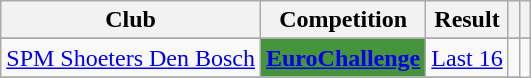<table class="wikitable sortable">
<tr>
<th>Club</th>
<th>Competition</th>
<th>Result</th>
<th></th>
<th></th>
</tr>
<tr>
</tr>
<tr>
<td><a href='#'>SPM Shoeters Den Bosch</a></td>
<td rowspan=3 style="background-color:#45943B;color:white;text-align:center"><strong><a href='#'><span>EuroChallenge</span></a></strong></td>
<td><a href='#'>Last 16</a></td>
<td></td>
<td rowspan=3 style="text-align:center"></td>
</tr>
<tr>
</tr>
<tr>
</tr>
</table>
